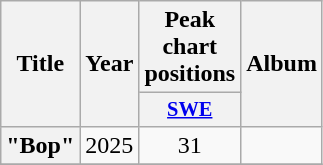<table class="wikitable plainrowheaders" style="text-align:center;">
<tr>
<th scope="col" rowspan="2">Title</th>
<th scope="col" rowspan="2">Year</th>
<th scope="col" colspan="1">Peak chart positions</th>
<th scope="col" rowspan="2">Album</th>
</tr>
<tr>
<th scope="col" style="width:3em;font-size:85%;"><a href='#'>SWE</a><br></th>
</tr>
<tr>
<th scope="row">"Bop"</th>
<td>2025</td>
<td>31</td>
<td></td>
</tr>
<tr>
</tr>
</table>
